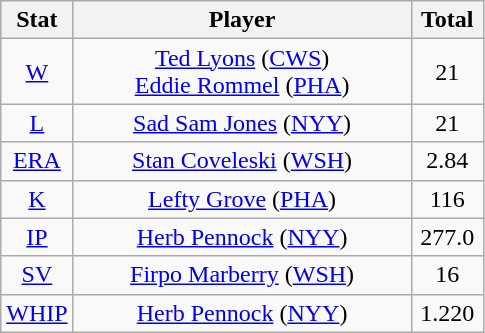<table class="wikitable" style="text-align:center;">
<tr>
<th style="width:15%;">Stat</th>
<th>Player</th>
<th style="width:15%;">Total</th>
</tr>
<tr>
<td><a href='#'>W</a></td>
<td><a href='#'>Ted Lyons</a> (<a href='#'>CWS</a>)<br><a href='#'>Eddie Rommel</a> (<a href='#'>PHA</a>)</td>
<td>21</td>
</tr>
<tr>
<td><a href='#'>L</a></td>
<td><a href='#'>Sad Sam Jones</a> (<a href='#'>NYY</a>)</td>
<td>21</td>
</tr>
<tr>
<td><a href='#'>ERA</a></td>
<td><a href='#'>Stan Coveleski</a> (<a href='#'>WSH</a>)</td>
<td>2.84</td>
</tr>
<tr>
<td><a href='#'>K</a></td>
<td><a href='#'>Lefty Grove</a> (<a href='#'>PHA</a>)</td>
<td>116</td>
</tr>
<tr>
<td><a href='#'>IP</a></td>
<td><a href='#'>Herb Pennock</a> (<a href='#'>NYY</a>)</td>
<td>277.0</td>
</tr>
<tr>
<td><a href='#'>SV</a></td>
<td><a href='#'>Firpo Marberry</a> (<a href='#'>WSH</a>)</td>
<td>16</td>
</tr>
<tr>
<td><a href='#'>WHIP</a></td>
<td><a href='#'>Herb Pennock</a> (<a href='#'>NYY</a>)</td>
<td>1.220</td>
</tr>
</table>
